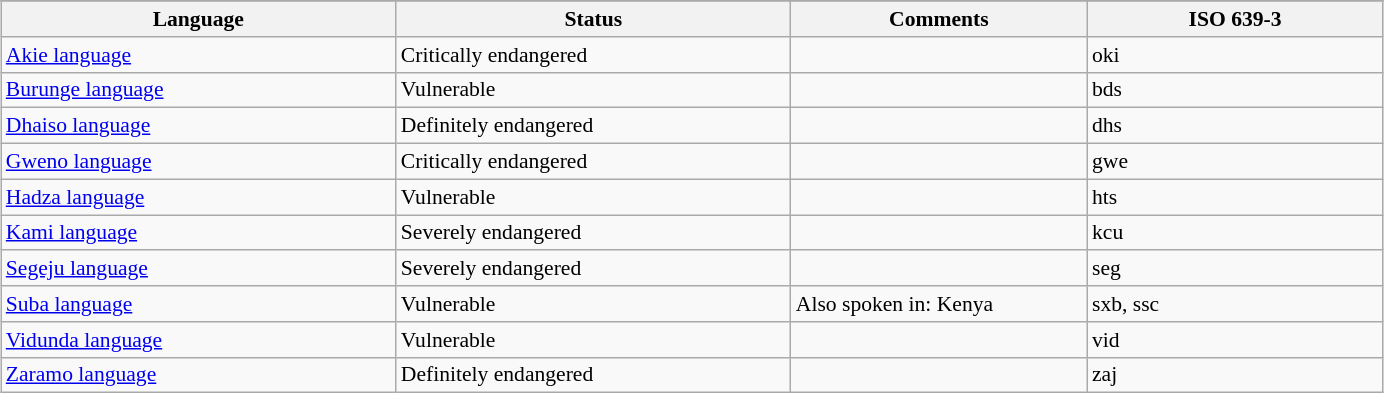<table class="wikitable" style="margin:auto; font-size:90%;">
<tr>
</tr>
<tr>
<th style="width:20%;">Language</th>
<th style="width:20%;">Status</th>
<th style="width:15%;">Comments</th>
<th style="width:15%;">ISO 639-3</th>
</tr>
<tr>
<td><a href='#'>Akie language</a></td>
<td>Critically endangered</td>
<td> </td>
<td>oki</td>
</tr>
<tr>
<td><a href='#'>Burunge language</a></td>
<td>Vulnerable</td>
<td> </td>
<td>bds</td>
</tr>
<tr>
<td><a href='#'>Dhaiso language</a></td>
<td>Definitely endangered</td>
<td> </td>
<td>dhs</td>
</tr>
<tr>
<td><a href='#'>Gweno language</a></td>
<td>Critically endangered</td>
<td> </td>
<td>gwe</td>
</tr>
<tr>
<td><a href='#'>Hadza language</a></td>
<td>Vulnerable</td>
<td> </td>
<td>hts</td>
</tr>
<tr>
<td><a href='#'>Kami language</a></td>
<td>Severely endangered</td>
<td> </td>
<td>kcu</td>
</tr>
<tr>
<td><a href='#'>Segeju language</a></td>
<td>Severely endangered</td>
<td> </td>
<td>seg</td>
</tr>
<tr>
<td><a href='#'>Suba language</a></td>
<td>Vulnerable</td>
<td>Also spoken in: Kenya</td>
<td>sxb, ssc</td>
</tr>
<tr>
<td><a href='#'>Vidunda language</a></td>
<td>Vulnerable</td>
<td> </td>
<td>vid</td>
</tr>
<tr>
<td><a href='#'>Zaramo language</a></td>
<td>Definitely endangered</td>
<td> </td>
<td>zaj</td>
</tr>
</table>
